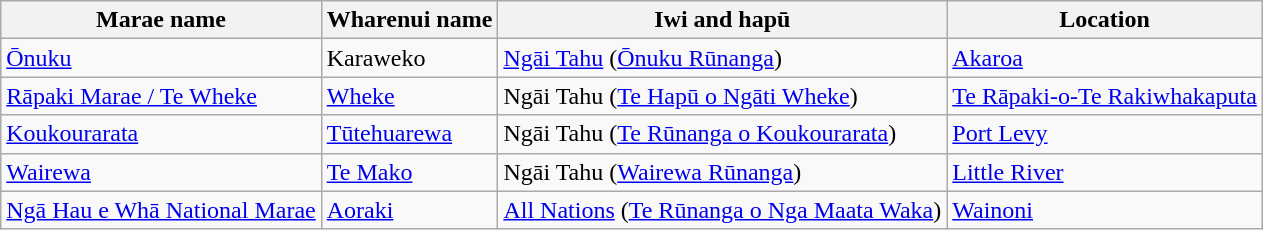<table class="wikitable sortable">
<tr>
<th>Marae name</th>
<th>Wharenui name</th>
<th>Iwi and hapū</th>
<th>Location</th>
</tr>
<tr>
<td><a href='#'>Ōnuku</a></td>
<td>Karaweko</td>
<td><a href='#'>Ngāi Tahu</a> (<a href='#'>Ōnuku Rūnanga</a>)</td>
<td><a href='#'>Akaroa</a></td>
</tr>
<tr>
<td><a href='#'>Rāpaki Marae / Te Wheke</a></td>
<td><a href='#'>Wheke</a></td>
<td>Ngāi Tahu (<a href='#'>Te Hapū o Ngāti Wheke</a>)</td>
<td><a href='#'>Te Rāpaki-o-Te Rakiwhakaputa</a></td>
</tr>
<tr>
<td><a href='#'>Koukourarata</a></td>
<td><a href='#'>Tūtehuarewa</a></td>
<td>Ngāi Tahu (<a href='#'>Te Rūnanga o Koukourarata</a>)</td>
<td><a href='#'>Port Levy</a></td>
</tr>
<tr>
<td><a href='#'>Wairewa</a></td>
<td><a href='#'>Te Mako</a></td>
<td>Ngāi Tahu (<a href='#'>Wairewa Rūnanga</a>)</td>
<td><a href='#'>Little River</a></td>
</tr>
<tr>
<td><a href='#'>Ngā Hau e Whā National Marae</a></td>
<td><a href='#'>Aoraki</a></td>
<td><a href='#'>All Nations</a> (<a href='#'>Te Rūnanga o Nga Maata Waka</a>)</td>
<td><a href='#'>Wainoni</a></td>
</tr>
</table>
